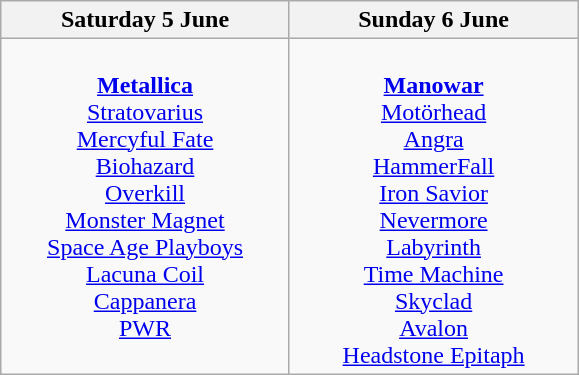<table class="wikitable">
<tr>
<th>Saturday 5 June</th>
<th>Sunday 6 June</th>
</tr>
<tr>
<td valign="top" align="center" width=185><br><strong><a href='#'>Metallica</a></strong>
<br><a href='#'>Stratovarius</a>
<br><a href='#'>Mercyful Fate</a>
<br><a href='#'>Biohazard</a>
<br><a href='#'>Overkill</a>
<br><a href='#'>Monster Magnet</a>
<br><a href='#'>Space Age Playboys</a>
<br><a href='#'>Lacuna Coil</a>
<br><a href='#'>Cappanera</a>
<br><a href='#'>PWR</a></td>
<td valign="top" align="center" width=185><br><strong><a href='#'>Manowar</a></strong>
<br> <a href='#'>Motörhead</a>
<br><a href='#'>Angra</a>
<br><a href='#'>HammerFall</a>
<br><a href='#'>Iron Savior</a>
<br><a href='#'>Nevermore</a>
<br><a href='#'>Labyrinth</a>
<br><a href='#'>Time Machine</a>
<br><a href='#'>Skyclad</a>
<br><a href='#'>Avalon</a>
<br><a href='#'>Headstone Epitaph</a></td>
</tr>
</table>
